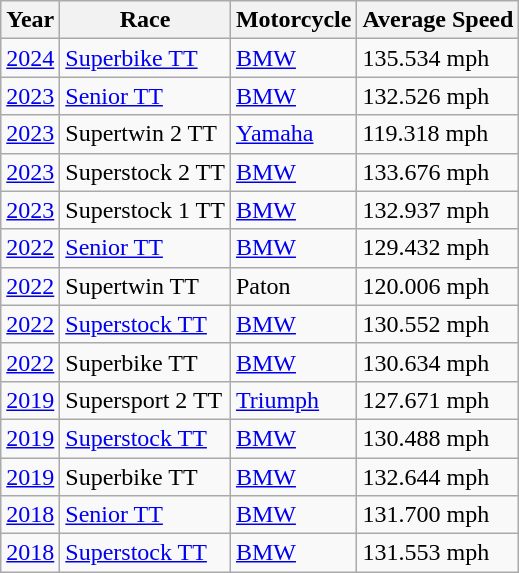<table class="wikitable">
<tr>
<th>Year</th>
<th>Race</th>
<th>Motorcycle</th>
<th>Average Speed</th>
</tr>
<tr>
<td><a href='#'> 2024</a></td>
<td><a href='#'>Superbike TT</a></td>
<td><a href='#'>BMW</a></td>
<td>135.534 mph</td>
</tr>
<tr>
<td><a href='#'>2023</a></td>
<td><a href='#'>Senior TT</a></td>
<td><a href='#'>BMW</a></td>
<td>132.526 mph</td>
</tr>
<tr>
<td><a href='#'>2023</a></td>
<td>Supertwin 2 TT</td>
<td><a href='#'>Yamaha</a></td>
<td>119.318 mph</td>
</tr>
<tr>
<td><a href='#'>2023</a></td>
<td>Superstock 2 TT</td>
<td><a href='#'>BMW</a></td>
<td>133.676 mph</td>
</tr>
<tr>
<td><a href='#'>2023</a></td>
<td>Superstock 1 TT</td>
<td><a href='#'>BMW</a></td>
<td>132.937 mph</td>
</tr>
<tr>
<td><a href='#'>2022</a></td>
<td><a href='#'>Senior TT</a></td>
<td><a href='#'>BMW</a></td>
<td>129.432 mph</td>
</tr>
<tr>
<td><a href='#'>2022</a></td>
<td>Supertwin TT</td>
<td>Paton</td>
<td>120.006 mph</td>
</tr>
<tr>
<td><a href='#'>2022</a></td>
<td><a href='#'>Superstock TT</a></td>
<td><a href='#'>BMW</a></td>
<td>130.552 mph</td>
</tr>
<tr>
<td><a href='#'>2022</a></td>
<td>Superbike TT</td>
<td><a href='#'>BMW</a></td>
<td>130.634 mph</td>
</tr>
<tr>
<td><a href='#'>2019</a></td>
<td>Supersport 2 TT</td>
<td><a href='#'>Triumph</a></td>
<td>127.671 mph</td>
</tr>
<tr>
<td><a href='#'>2019</a></td>
<td><a href='#'>Superstock TT</a></td>
<td><a href='#'>BMW</a></td>
<td>130.488 mph</td>
</tr>
<tr>
<td><a href='#'>2019</a></td>
<td>Superbike TT</td>
<td><a href='#'>BMW</a></td>
<td>132.644 mph</td>
</tr>
<tr>
<td><a href='#'>2018</a></td>
<td><a href='#'>Senior TT</a></td>
<td><a href='#'>BMW</a></td>
<td>131.700 mph</td>
</tr>
<tr>
<td><a href='#'>2018</a></td>
<td><a href='#'>Superstock TT</a></td>
<td><a href='#'>BMW</a></td>
<td>131.553 mph</td>
</tr>
</table>
